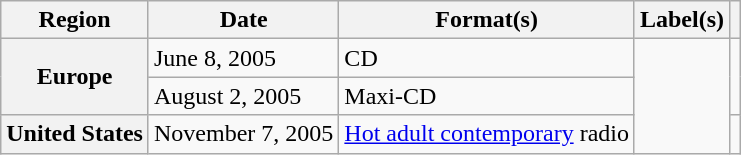<table class="wikitable plainrowheaders">
<tr>
<th scope="col">Region</th>
<th scope="col">Date</th>
<th scope="col">Format(s)</th>
<th scope="col">Label(s)</th>
<th scope="col"></th>
</tr>
<tr>
<th scope="row" rowspan="2">Europe</th>
<td>June 8, 2005</td>
<td>CD</td>
<td rowspan="3"></td>
<td rowspan="2"></td>
</tr>
<tr>
<td>August 2, 2005</td>
<td>Maxi-CD</td>
</tr>
<tr>
<th scope="row">United States</th>
<td>November 7, 2005</td>
<td><a href='#'>Hot adult contemporary</a> radio</td>
<td></td>
</tr>
</table>
